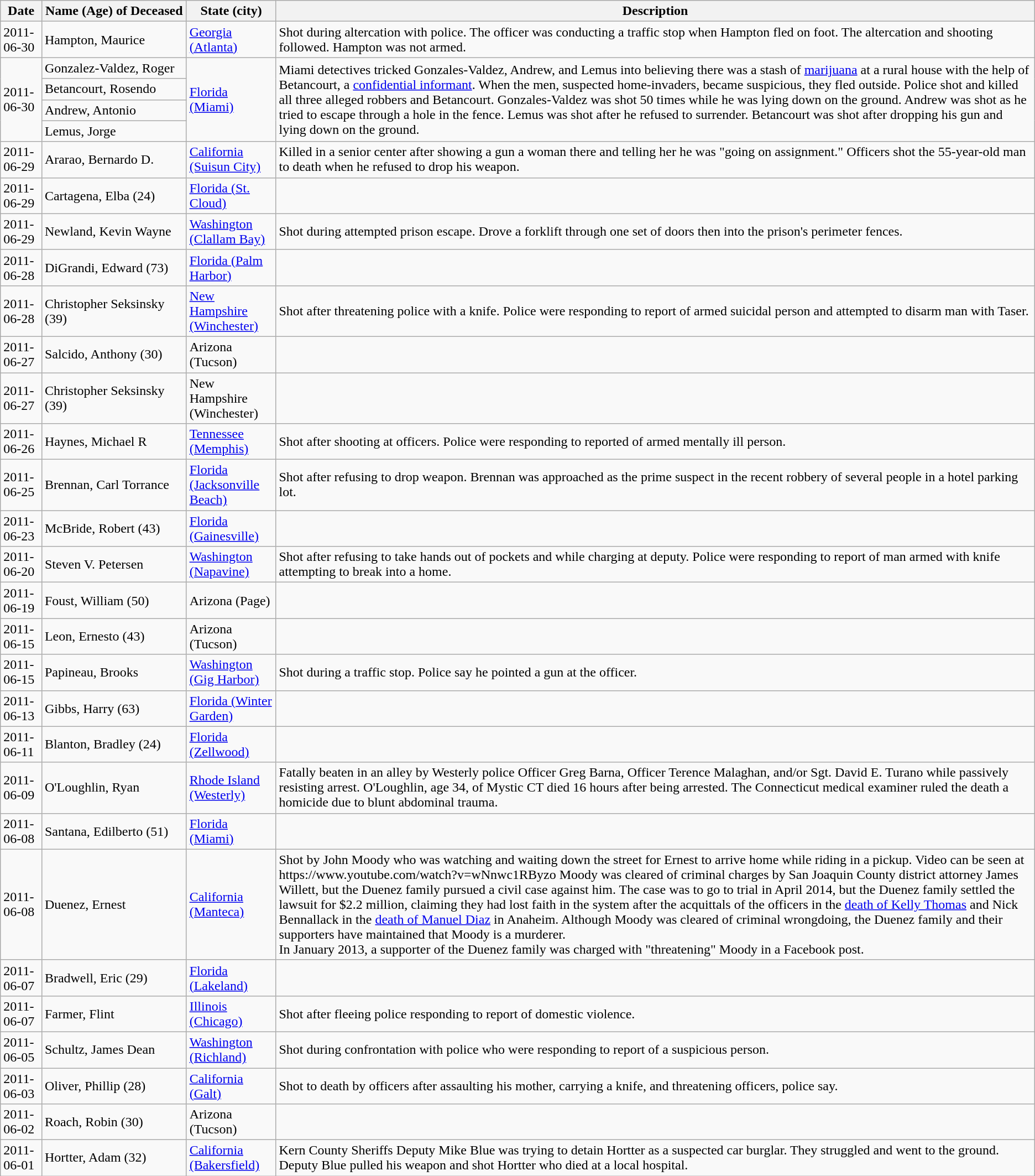<table class="wikitable sortable" id="killed">
<tr>
<th>Date</th>
<th nowrap>Name (Age) of Deceased</th>
<th>State (city)</th>
<th>Description</th>
</tr>
<tr>
<td>2011-06-30</td>
<td>Hampton, Maurice</td>
<td><a href='#'>Georgia (Atlanta)</a></td>
<td>Shot during altercation with police.  The officer was conducting a traffic stop when Hampton fled on foot. The altercation and shooting followed. Hampton was not armed.</td>
</tr>
<tr>
<td rowspan="4">2011-06-30</td>
<td>Gonzalez-Valdez, Roger</td>
<td rowspan="4"><a href='#'>Florida (Miami)</a></td>
<td rowspan="4">Miami detectives tricked Gonzales-Valdez, Andrew, and Lemus into believing there was a stash of <a href='#'>marijuana</a> at a rural house with the help of Betancourt, a <a href='#'>confidential informant</a>. When the men, suspected home-invaders, became suspicious, they fled outside. Police shot and killed all three alleged robbers and Betancourt. Gonzales-Valdez was shot 50 times while he was lying down on the ground. Andrew was shot as he tried to escape through a hole in the fence. Lemus was shot after he refused to surrender. Betancourt was shot after dropping his gun and lying down on the ground.</td>
</tr>
<tr>
<td>Betancourt, Rosendo</td>
</tr>
<tr>
<td>Andrew, Antonio</td>
</tr>
<tr>
<td>Lemus, Jorge</td>
</tr>
<tr>
<td>2011-06-29</td>
<td>Ararao, Bernardo D.</td>
<td><a href='#'>California (Suisun City)</a></td>
<td>Killed in a senior center after showing a gun a woman there and telling her he was "going on assignment." Officers shot the 55-year-old man to death when he refused to drop his weapon.</td>
</tr>
<tr>
<td>2011-06-29</td>
<td>Cartagena, Elba (24)</td>
<td><a href='#'>Florida (St. Cloud)</a></td>
<td></td>
</tr>
<tr>
<td>2011-06-29</td>
<td>Newland, Kevin Wayne</td>
<td><a href='#'>Washington (Clallam Bay)</a></td>
<td>Shot during attempted prison escape.  Drove a forklift through one set of doors then into the prison's perimeter fences.</td>
</tr>
<tr>
<td>2011-06-28</td>
<td>DiGrandi, Edward (73)</td>
<td><a href='#'>Florida (Palm Harbor)</a></td>
<td></td>
</tr>
<tr>
<td>2011-06-28</td>
<td>Christopher Seksinsky (39)</td>
<td><a href='#'>New Hampshire (Winchester)</a></td>
<td>Shot after threatening police with a knife.  Police were responding to report of armed suicidal person and attempted to disarm man with Taser.</td>
</tr>
<tr>
<td>2011-06-27</td>
<td>Salcido, Anthony (30)</td>
<td>Arizona (Tucson)</td>
<td></td>
</tr>
<tr>
<td>2011-06-27</td>
<td>Christopher Seksinsky (39)</td>
<td>New Hampshire (Winchester)</td>
<td></td>
</tr>
<tr>
<td>2011-06-26</td>
<td>Haynes, Michael R</td>
<td><a href='#'>Tennessee (Memphis)</a></td>
<td>Shot after shooting at officers. Police were responding to reported of armed mentally ill person.</td>
</tr>
<tr>
<td>2011-06-25</td>
<td>Brennan, Carl Torrance</td>
<td><a href='#'>Florida (Jacksonville Beach)</a></td>
<td>Shot after refusing to drop weapon.  Brennan was approached as the prime suspect in the recent robbery of several people in a hotel parking lot.</td>
</tr>
<tr>
<td>2011-06-23</td>
<td>McBride, Robert (43)</td>
<td><a href='#'>Florida (Gainesville)</a></td>
<td></td>
</tr>
<tr>
<td>2011-06-20</td>
<td>Steven V. Petersen</td>
<td><a href='#'>Washington (Napavine)</a></td>
<td>Shot after refusing to take hands out of pockets and while charging at deputy.  Police were responding to report of man armed with knife attempting to break into a home.</td>
</tr>
<tr>
<td>2011-06-19</td>
<td>Foust, William (50)</td>
<td>Arizona (Page)</td>
<td></td>
</tr>
<tr>
<td>2011-06-15</td>
<td>Leon, Ernesto (43)</td>
<td>Arizona (Tucson)</td>
<td></td>
</tr>
<tr>
<td>2011-06-15</td>
<td>Papineau, Brooks</td>
<td><a href='#'>Washington (Gig Harbor)</a></td>
<td>Shot during a traffic stop. Police say he pointed a gun at the officer.</td>
</tr>
<tr>
<td>2011-06-13</td>
<td>Gibbs, Harry (63)</td>
<td><a href='#'>Florida (Winter Garden)</a></td>
<td></td>
</tr>
<tr>
<td>2011-06-11</td>
<td>Blanton, Bradley (24)</td>
<td><a href='#'>Florida (Zellwood)</a></td>
<td></td>
</tr>
<tr>
<td>2011-06-09</td>
<td>O'Loughlin, Ryan</td>
<td><a href='#'>Rhode Island (Westerly)</a></td>
<td>Fatally beaten in an alley by Westerly police Officer Greg Barna, Officer Terence Malaghan, and/or Sgt. David E. Turano while passively resisting arrest. O'Loughlin, age 34, of Mystic CT died 16 hours after being arrested. The Connecticut medical examiner ruled the death a homicide due to blunt abdominal trauma.</td>
</tr>
<tr>
<td>2011-06-08</td>
<td>Santana, Edilberto (51)</td>
<td><a href='#'>Florida (Miami)</a></td>
<td></td>
</tr>
<tr>
<td>2011-06-08</td>
<td>Duenez, Ernest</td>
<td><a href='#'>California (Manteca)</a></td>
<td>Shot by John Moody who was watching and waiting down the street for Ernest to arrive home while riding in a pickup. Video can be seen at https://www.youtube.com/watch?v=wNnwc1RByzo  Moody was cleared of criminal charges by San Joaquin County district attorney James Willett, but the Duenez family pursued a civil case against him. The case was to go to trial in April 2014, but the Duenez family settled the lawsuit for $2.2 million, claiming they had lost faith in the system after the acquittals of the officers in the <a href='#'>death of Kelly Thomas</a> and Nick Bennallack in the <a href='#'>death of Manuel Diaz</a> in Anaheim. Although Moody was cleared of criminal wrongdoing, the Duenez family and their supporters have maintained that Moody is a murderer.<br>In January 2013, a supporter of the Duenez family was charged with "threatening" Moody in a Facebook post.</td>
</tr>
<tr>
<td>2011-06-07</td>
<td>Bradwell, Eric (29)</td>
<td><a href='#'>Florida (Lakeland)</a></td>
<td></td>
</tr>
<tr>
<td>2011-06-07</td>
<td>Farmer, Flint</td>
<td><a href='#'>Illinois (Chicago)</a></td>
<td>Shot after fleeing police responding to report of domestic violence.</td>
</tr>
<tr>
<td>2011-06-05</td>
<td>Schultz, James Dean</td>
<td><a href='#'>Washington (Richland)</a></td>
<td>Shot during confrontation with police who were responding to report of a suspicious person.</td>
</tr>
<tr>
<td>2011-06-03</td>
<td>Oliver, Phillip (28)</td>
<td><a href='#'>California (Galt)</a></td>
<td>Shot to death by officers after assaulting his mother, carrying a knife, and threatening officers, police say.</td>
</tr>
<tr>
<td>2011-06-02</td>
<td>Roach, Robin (30)</td>
<td>Arizona (Tucson)</td>
<td></td>
</tr>
<tr>
<td>2011-06-01</td>
<td>Hortter, Adam (32)</td>
<td><a href='#'>California (Bakersfield)</a></td>
<td>Kern County Sheriffs Deputy Mike Blue was trying to detain Hortter as a suspected car burglar.  They struggled and went to the ground.  Deputy Blue pulled his weapon and shot Hortter who died at a local hospital.</td>
</tr>
</table>
